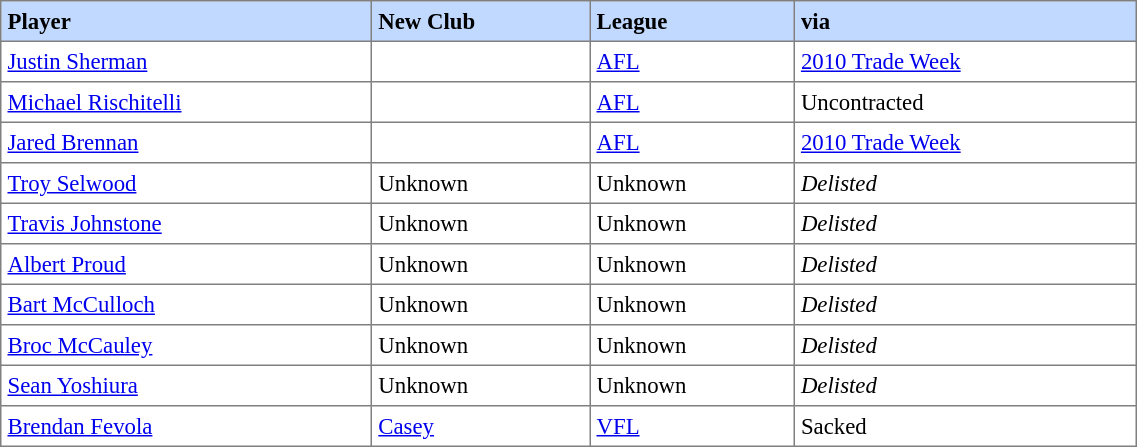<table border="1" cellpadding="4" cellspacing="0"  style="text-align:left; font-size:95%; border-collapse:collapse; width:60%;">
<tr style="background:#C1D8FF;">
<th>Player</th>
<th>New Club</th>
<th>League</th>
<th>via</th>
</tr>
<tr>
<td> <a href='#'>Justin Sherman</a></td>
<td></td>
<td><a href='#'>AFL</a></td>
<td><a href='#'>2010 Trade Week</a></td>
</tr>
<tr>
<td> <a href='#'>Michael Rischitelli</a></td>
<td></td>
<td><a href='#'>AFL</a></td>
<td>Uncontracted</td>
</tr>
<tr>
<td> <a href='#'>Jared Brennan</a></td>
<td></td>
<td><a href='#'>AFL</a></td>
<td><a href='#'>2010 Trade Week</a></td>
</tr>
<tr>
<td> <a href='#'>Troy Selwood</a></td>
<td>Unknown</td>
<td>Unknown</td>
<td><em>Delisted</em></td>
</tr>
<tr>
<td> <a href='#'>Travis Johnstone</a></td>
<td>Unknown</td>
<td>Unknown</td>
<td><em>Delisted</em></td>
</tr>
<tr>
<td> <a href='#'>Albert Proud</a></td>
<td>Unknown</td>
<td>Unknown</td>
<td><em>Delisted</em></td>
</tr>
<tr>
<td> <a href='#'>Bart McCulloch</a></td>
<td>Unknown</td>
<td>Unknown</td>
<td><em>Delisted</em></td>
</tr>
<tr>
<td> <a href='#'>Broc McCauley</a></td>
<td>Unknown</td>
<td>Unknown</td>
<td><em>Delisted</em></td>
</tr>
<tr>
<td> <a href='#'>Sean Yoshiura</a></td>
<td>Unknown</td>
<td>Unknown</td>
<td><em>Delisted</em></td>
</tr>
<tr>
<td> <a href='#'>Brendan Fevola</a></td>
<td><a href='#'>Casey</a></td>
<td><a href='#'>VFL</a></td>
<td>Sacked</td>
</tr>
</table>
